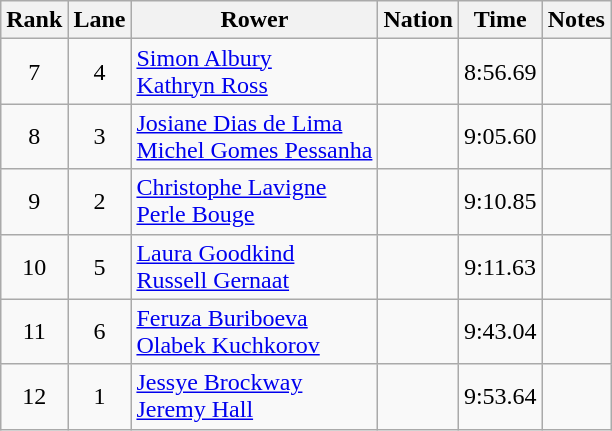<table class="wikitable sortable" style="text-align:center">
<tr>
<th>Rank</th>
<th>Lane</th>
<th>Rower</th>
<th>Nation</th>
<th>Time</th>
<th>Notes</th>
</tr>
<tr>
<td>7</td>
<td>4</td>
<td align="left"><a href='#'>Simon Albury</a><br><a href='#'>Kathryn Ross</a></td>
<td align="left"></td>
<td>8:56.69</td>
<td></td>
</tr>
<tr>
<td>8</td>
<td>3</td>
<td align="left"><a href='#'>Josiane Dias de Lima</a><br><a href='#'>Michel Gomes Pessanha</a></td>
<td align="left"></td>
<td>9:05.60</td>
<td></td>
</tr>
<tr>
<td>9</td>
<td>2</td>
<td align="left"><a href='#'>Christophe Lavigne</a><br><a href='#'>Perle Bouge</a></td>
<td align="left"></td>
<td>9:10.85</td>
<td></td>
</tr>
<tr>
<td>10</td>
<td>5</td>
<td align="left"><a href='#'>Laura Goodkind</a><br><a href='#'>Russell Gernaat</a></td>
<td align="left"></td>
<td>9:11.63</td>
</tr>
<tr>
<td>11</td>
<td>6</td>
<td align="left"><a href='#'>Feruza Buriboeva</a><br><a href='#'>Olabek Kuchkorov</a></td>
<td align="left"></td>
<td>9:43.04</td>
<td></td>
</tr>
<tr>
<td>12</td>
<td>1</td>
<td align="left"><a href='#'>Jessye Brockway</a><br><a href='#'>Jeremy Hall</a></td>
<td align="left"></td>
<td>9:53.64</td>
</tr>
</table>
